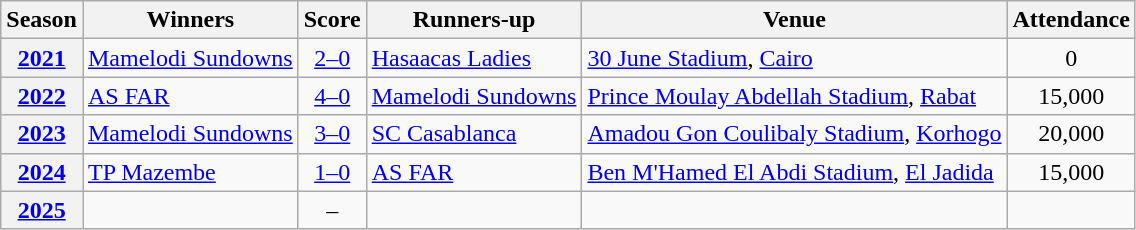<table class="wikitable plainrowheaders sortable">
<tr>
<th scope="col">Season</th>
<th scope="col">Winners</th>
<th scope="col">Score</th>
<th scope="col">Runners-up</th>
<th scope="col">Venue</th>
<th scope="col">Attendance</th>
</tr>
<tr>
<th scope="row" style="text-align:center"><a href='#'>2021</a></th>
<td> <a href='#'>Mamelodi Sundowns</a></td>
<td align=center><a href='#'>2–0</a></td>
<td> <a href='#'>Hasaacas Ladies</a></td>
<td><a href='#'>30 June Stadium</a>, <a href='#'>Cairo</a></td>
<td align=center>0</td>
</tr>
<tr>
<th scope="row" style="text-align:center"><a href='#'>2022</a></th>
<td> <a href='#'>AS FAR</a></td>
<td align=center><a href='#'>4–0</a></td>
<td> <a href='#'>Mamelodi Sundowns</a></td>
<td><a href='#'>Prince Moulay Abdellah Stadium</a>, <a href='#'>Rabat</a></td>
<td align=center>15,000</td>
</tr>
<tr>
<th scope="row" style="text-align:center"><a href='#'>2023</a></th>
<td> <a href='#'>Mamelodi Sundowns</a></td>
<td align=center><a href='#'>3–0</a></td>
<td> <a href='#'>SC Casablanca</a></td>
<td><a href='#'>Amadou Gon Coulibaly Stadium</a>, <a href='#'>Korhogo</a></td>
<td align=center>20,000</td>
</tr>
<tr>
<th scope="row" style="text-align:center"><a href='#'>2024</a></th>
<td> <a href='#'>TP Mazembe</a></td>
<td align=center><a href='#'>1–0</a></td>
<td> <a href='#'>AS FAR</a></td>
<td><a href='#'>Ben M'Hamed El Abdi Stadium</a>, <a href='#'>El Jadida</a></td>
<td align=center>15,000</td>
</tr>
<tr>
<th scope="row" style="text-align:center"><a href='#'>2025</a></th>
<td></td>
<td align=center>–</td>
<td></td>
<td></td>
<td align=center></td>
</tr>
</table>
